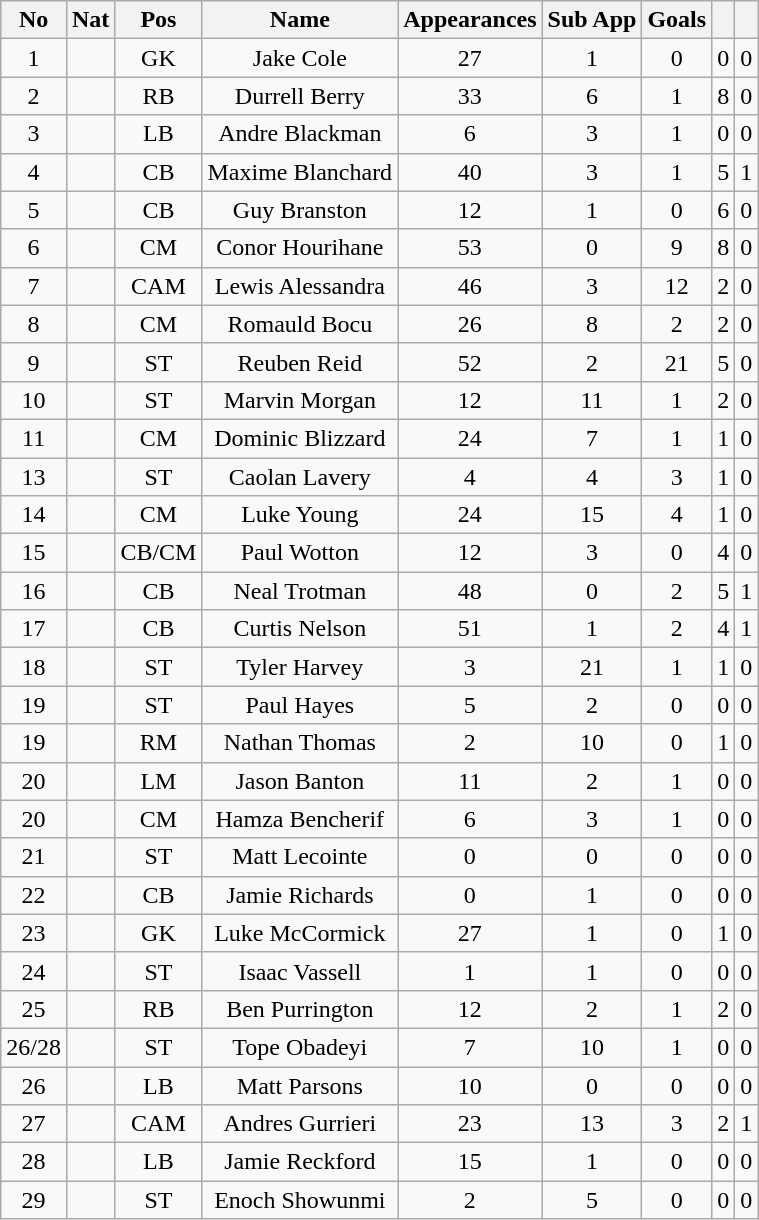<table class="wikitable sortable" style="text-align: center;">
<tr>
<th>No</th>
<th>Nat</th>
<th>Pos</th>
<th>Name</th>
<th>Appearances</th>
<th>Sub App</th>
<th>Goals</th>
<th></th>
<th></th>
</tr>
<tr>
<td>1</td>
<td></td>
<td>GK</td>
<td>Jake Cole</td>
<td>27</td>
<td>1</td>
<td>0</td>
<td>0</td>
<td>0</td>
</tr>
<tr>
<td>2</td>
<td></td>
<td>RB</td>
<td>Durrell Berry</td>
<td>33</td>
<td>6</td>
<td>1</td>
<td>8</td>
<td>0</td>
</tr>
<tr>
<td>3</td>
<td></td>
<td>LB</td>
<td>Andre Blackman</td>
<td>6</td>
<td>3</td>
<td>1</td>
<td>0</td>
<td>0</td>
</tr>
<tr>
<td>4</td>
<td></td>
<td>CB</td>
<td>Maxime Blanchard</td>
<td>40</td>
<td>3</td>
<td>1</td>
<td>5</td>
<td>1</td>
</tr>
<tr>
<td>5</td>
<td></td>
<td>CB</td>
<td>Guy Branston</td>
<td>12</td>
<td>1</td>
<td>0</td>
<td>6</td>
<td>0</td>
</tr>
<tr>
<td>6</td>
<td></td>
<td>CM</td>
<td>Conor Hourihane</td>
<td>53</td>
<td>0</td>
<td>9</td>
<td>8</td>
<td>0</td>
</tr>
<tr>
<td>7</td>
<td></td>
<td>CAM</td>
<td>Lewis Alessandra</td>
<td>46</td>
<td>3</td>
<td>12</td>
<td>2</td>
<td>0</td>
</tr>
<tr>
<td>8</td>
<td></td>
<td>CM</td>
<td>Romauld Bocu</td>
<td>26</td>
<td>8</td>
<td>2</td>
<td>2</td>
<td>0</td>
</tr>
<tr>
<td>9</td>
<td></td>
<td>ST</td>
<td>Reuben Reid</td>
<td>52</td>
<td>2</td>
<td>21</td>
<td>5</td>
<td>0</td>
</tr>
<tr>
<td>10</td>
<td></td>
<td>ST</td>
<td>Marvin Morgan</td>
<td>12</td>
<td>11</td>
<td>1</td>
<td>2</td>
<td>0</td>
</tr>
<tr>
<td>11</td>
<td></td>
<td>CM</td>
<td>Dominic Blizzard</td>
<td>24</td>
<td>7</td>
<td>1</td>
<td>1</td>
<td>0</td>
</tr>
<tr>
<td>13</td>
<td></td>
<td>ST</td>
<td>Caolan Lavery</td>
<td>4</td>
<td>4</td>
<td>3</td>
<td>1</td>
<td>0</td>
</tr>
<tr>
<td>14</td>
<td></td>
<td>CM</td>
<td>Luke Young</td>
<td>24</td>
<td>15</td>
<td>4</td>
<td>1</td>
<td>0</td>
</tr>
<tr>
<td>15</td>
<td></td>
<td>CB/CM</td>
<td>Paul Wotton</td>
<td>12</td>
<td>3</td>
<td>0</td>
<td>4</td>
<td>0</td>
</tr>
<tr>
<td>16</td>
<td></td>
<td>CB</td>
<td>Neal Trotman</td>
<td>48</td>
<td>0</td>
<td>2</td>
<td>5</td>
<td>1</td>
</tr>
<tr>
<td>17</td>
<td></td>
<td>CB</td>
<td>Curtis Nelson</td>
<td>51</td>
<td>1</td>
<td>2</td>
<td>4</td>
<td>1</td>
</tr>
<tr>
<td>18</td>
<td></td>
<td>ST</td>
<td>Tyler Harvey</td>
<td>3</td>
<td>21</td>
<td>1</td>
<td>1</td>
<td>0</td>
</tr>
<tr>
<td>19</td>
<td></td>
<td>ST</td>
<td>Paul Hayes</td>
<td>5</td>
<td>2</td>
<td>0</td>
<td>0</td>
<td>0</td>
</tr>
<tr>
<td>19</td>
<td></td>
<td>RM</td>
<td>Nathan Thomas</td>
<td>2</td>
<td>10</td>
<td>0</td>
<td>1</td>
<td>0</td>
</tr>
<tr>
<td>20</td>
<td></td>
<td>LM</td>
<td>Jason Banton</td>
<td>11</td>
<td>2</td>
<td>1</td>
<td>0</td>
<td>0</td>
</tr>
<tr>
<td>20</td>
<td></td>
<td>CM</td>
<td>Hamza Bencherif</td>
<td>6</td>
<td>3</td>
<td>1</td>
<td>0</td>
<td>0</td>
</tr>
<tr>
<td>21</td>
<td></td>
<td>ST</td>
<td>Matt Lecointe</td>
<td>0</td>
<td>0</td>
<td>0</td>
<td>0</td>
<td>0</td>
</tr>
<tr>
<td>22</td>
<td></td>
<td>CB</td>
<td>Jamie Richards</td>
<td>0</td>
<td>1</td>
<td>0</td>
<td>0</td>
<td>0</td>
</tr>
<tr>
<td>23</td>
<td></td>
<td>GK</td>
<td>Luke McCormick</td>
<td>27</td>
<td>1</td>
<td>0</td>
<td>1</td>
<td>0</td>
</tr>
<tr>
<td>24</td>
<td></td>
<td>ST</td>
<td>Isaac Vassell</td>
<td>1</td>
<td>1</td>
<td>0</td>
<td>0</td>
<td>0</td>
</tr>
<tr>
<td>25</td>
<td></td>
<td>RB</td>
<td>Ben Purrington</td>
<td>12</td>
<td>2</td>
<td>1</td>
<td>2</td>
<td>0</td>
</tr>
<tr>
<td>26/28</td>
<td></td>
<td>ST</td>
<td>Tope Obadeyi</td>
<td>7</td>
<td>10</td>
<td>1</td>
<td>0</td>
<td>0</td>
</tr>
<tr>
<td>26</td>
<td></td>
<td>LB</td>
<td>Matt Parsons</td>
<td>10</td>
<td>0</td>
<td>0</td>
<td>0</td>
<td>0</td>
</tr>
<tr>
<td>27</td>
<td></td>
<td>CAM</td>
<td>Andres Gurrieri</td>
<td>23</td>
<td>13</td>
<td>3</td>
<td>2</td>
<td>1</td>
</tr>
<tr>
<td>28</td>
<td></td>
<td>LB</td>
<td>Jamie Reckford</td>
<td>15</td>
<td>1</td>
<td>0</td>
<td>0</td>
<td>0</td>
</tr>
<tr>
<td>29</td>
<td></td>
<td>ST</td>
<td>Enoch Showunmi</td>
<td>2</td>
<td>5</td>
<td>0</td>
<td>0</td>
<td>0</td>
</tr>
</table>
